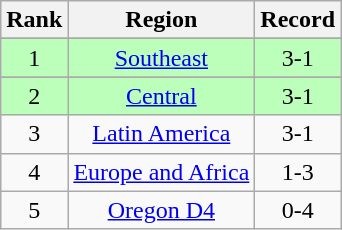<table class="wikitable">
<tr>
<th>Rank</th>
<th>Region</th>
<th>Record</th>
</tr>
<tr>
</tr>
<tr bgcolor=#bbffbb>
<td align=center>1</td>
<td align=center> <a href='#'>Southeast</a></td>
<td align=center>3-1</td>
</tr>
<tr>
</tr>
<tr bgcolor=#bbffbb>
<td align=center>2</td>
<td align=center> <a href='#'>Central</a></td>
<td align=center>3-1</td>
</tr>
<tr>
<td align=center>3</td>
<td align=center> <a href='#'>Latin America</a></td>
<td align=center>3-1</td>
</tr>
<tr>
<td align=center>4</td>
<td align=center> <a href='#'>Europe and Africa</a></td>
<td align=center>1-3</td>
</tr>
<tr>
<td align=center>5</td>
<td align=center> <a href='#'>Oregon D4</a></td>
<td align=center>0-4</td>
</tr>
</table>
